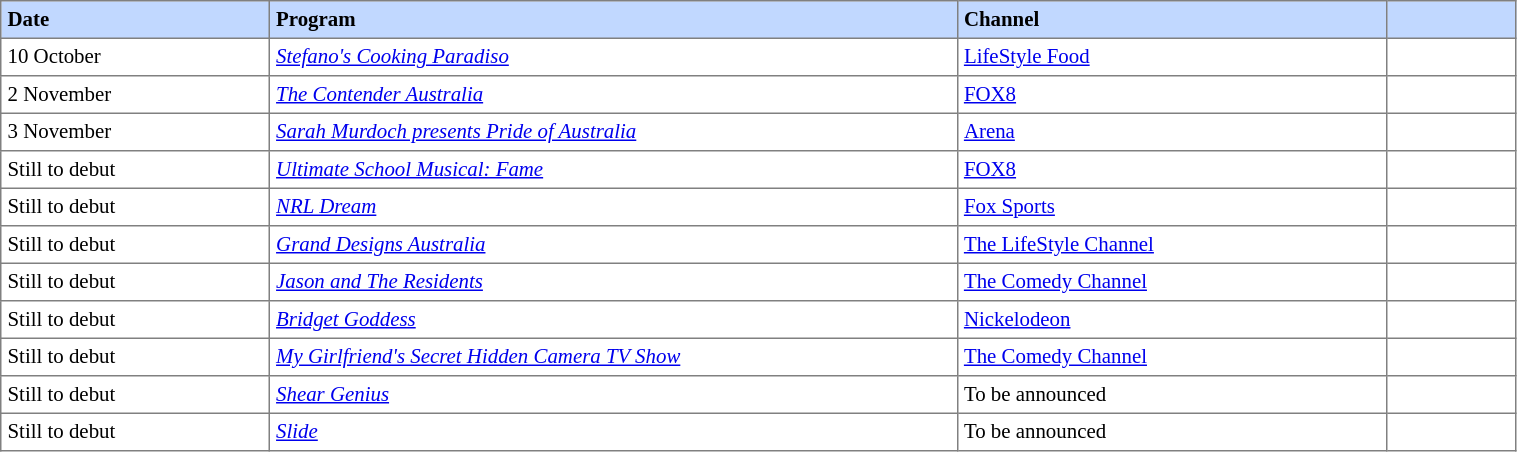<table border="1" cellpadding="4" cellspacing="0" style="text-align:left; font-size:87%; border-collapse:collapse;" width=80%>
<tr style="background:#C1D8FF;">
<th width=6%>Date</th>
<th width=16%>Program</th>
<th width=10%>Channel</th>
<th width=3%></th>
</tr>
<tr>
<td>10 October</td>
<td><em><a href='#'>Stefano's Cooking Paradiso</a></em></td>
<td><a href='#'>LifeStyle Food</a></td>
<td></td>
</tr>
<tr>
<td>2 November</td>
<td><em><a href='#'>The Contender Australia</a></em></td>
<td><a href='#'>FOX8</a></td>
<td></td>
</tr>
<tr>
<td>3 November</td>
<td><em><a href='#'>Sarah Murdoch presents Pride of Australia</a></em></td>
<td><a href='#'>Arena</a></td>
<td></td>
</tr>
<tr>
<td>Still to debut</td>
<td><em><a href='#'>Ultimate School Musical: Fame</a></em></td>
<td><a href='#'>FOX8</a></td>
<td></td>
</tr>
<tr>
<td>Still to debut</td>
<td><em><a href='#'>NRL Dream</a></em></td>
<td><a href='#'>Fox Sports</a></td>
<td></td>
</tr>
<tr>
<td>Still to debut</td>
<td><em><a href='#'>Grand Designs Australia</a></em></td>
<td><a href='#'>The LifeStyle Channel</a></td>
<td></td>
</tr>
<tr>
<td>Still to debut</td>
<td><em><a href='#'>Jason and The Residents</a></em></td>
<td><a href='#'>The Comedy Channel</a></td>
<td></td>
</tr>
<tr>
<td>Still to debut</td>
<td><em><a href='#'>Bridget Goddess</a></em></td>
<td><a href='#'>Nickelodeon</a></td>
<td></td>
</tr>
<tr>
<td>Still to debut</td>
<td><em><a href='#'>My Girlfriend's Secret Hidden Camera TV Show</a></em></td>
<td><a href='#'>The Comedy Channel</a></td>
<td></td>
</tr>
<tr>
<td>Still to debut</td>
<td><em><a href='#'>Shear Genius</a></em></td>
<td>To be announced</td>
<td></td>
</tr>
<tr>
<td>Still to debut</td>
<td><em><a href='#'>Slide</a></em></td>
<td>To be announced</td>
<td></td>
</tr>
</table>
